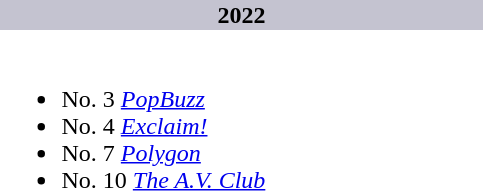<table class="collapsible collapsed">
<tr>
<th style="width:20em; background:#C4C3D0; text-align:center">2022</th>
</tr>
<tr>
<td><br><ul><li>No. 3 <em><a href='#'>PopBuzz</a></em></li><li>No. 4 <em><a href='#'>Exclaim!</a></em></li><li>No. 7 <em><a href='#'>Polygon</a></em></li><li>No. 10 <em><a href='#'>The A.V. Club</a></em></li></ul></td>
</tr>
</table>
